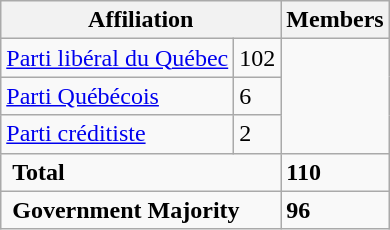<table class="wikitable">
<tr>
<th colspan="2">Affiliation</th>
<th>Members</th>
</tr>
<tr>
<td align=left><a href='#'>Parti libéral du Québec</a></td>
<td>102</td>
</tr>
<tr>
<td align=left><a href='#'>Parti Québécois</a></td>
<td>6</td>
</tr>
<tr>
<td align=left><a href='#'>Parti créditiste</a></td>
<td>2</td>
</tr>
<tr>
<td colspan="2" style="text-align:left;"> <strong>Total</strong><br></td>
<td><strong>110</strong></td>
</tr>
<tr>
<td colspan="2" style="text-align:left;"> <strong>Government Majority</strong><br></td>
<td><strong>96</strong></td>
</tr>
</table>
